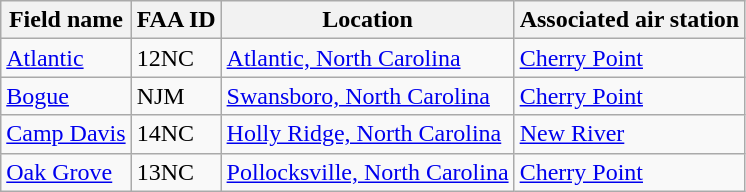<table class="wikitable sortable">
<tr>
<th>Field name</th>
<th>FAA ID</th>
<th>Location</th>
<th>Associated air station</th>
</tr>
<tr>
<td><a href='#'>Atlantic</a></td>
<td>12NC</td>
<td><a href='#'>Atlantic, North Carolina</a></td>
<td><a href='#'>Cherry Point</a></td>
</tr>
<tr>
<td><a href='#'>Bogue</a></td>
<td>NJM</td>
<td><a href='#'>Swansboro, North Carolina</a></td>
<td><a href='#'>Cherry Point</a></td>
</tr>
<tr>
<td><a href='#'>Camp Davis</a></td>
<td>14NC</td>
<td><a href='#'>Holly Ridge, North Carolina</a></td>
<td><a href='#'>New River</a></td>
</tr>
<tr>
<td><a href='#'>Oak Grove</a></td>
<td>13NC</td>
<td><a href='#'>Pollocksville, North Carolina</a></td>
<td><a href='#'>Cherry Point</a></td>
</tr>
</table>
